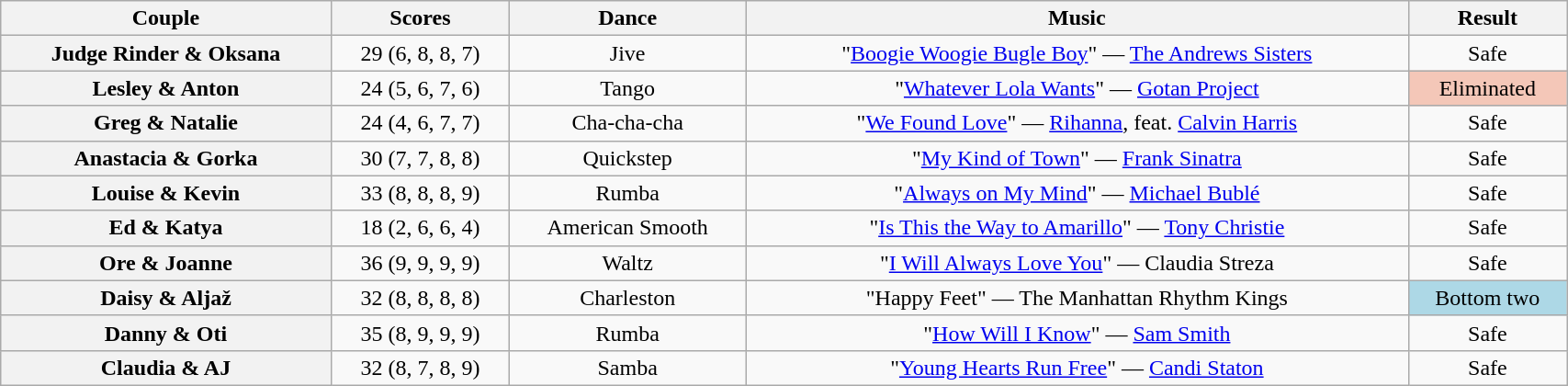<table class="wikitable sortable" style="text-align:center; width:90%">
<tr>
<th scope="col">Couple</th>
<th scope="col">Scores</th>
<th scope="col" class="unsortable">Dance</th>
<th scope="col" class="unsortable">Music</th>
<th scope="col" class="unsortable">Result</th>
</tr>
<tr>
<th scope="row">Judge Rinder & Oksana</th>
<td>29 (6, 8, 8, 7)</td>
<td>Jive</td>
<td>"<a href='#'>Boogie Woogie Bugle Boy</a>" — <a href='#'>The Andrews Sisters</a></td>
<td>Safe</td>
</tr>
<tr>
<th scope="row">Lesley & Anton</th>
<td>24 (5, 6, 7, 6)</td>
<td>Tango</td>
<td>"<a href='#'>Whatever Lola Wants</a>" — <a href='#'>Gotan Project</a></td>
<td bgcolor="f4c7b8">Eliminated</td>
</tr>
<tr>
<th scope="row">Greg & Natalie</th>
<td>24 (4, 6, 7, 7)</td>
<td>Cha-cha-cha</td>
<td>"<a href='#'>We Found Love</a>" — <a href='#'>Rihanna</a>, feat. <a href='#'>Calvin Harris</a></td>
<td>Safe</td>
</tr>
<tr>
<th scope="row">Anastacia & Gorka</th>
<td>30 (7, 7, 8, 8)</td>
<td>Quickstep</td>
<td>"<a href='#'>My Kind of Town</a>" — <a href='#'>Frank Sinatra</a></td>
<td>Safe</td>
</tr>
<tr>
<th scope="row">Louise & Kevin</th>
<td>33 (8, 8, 8, 9)</td>
<td>Rumba</td>
<td>"<a href='#'>Always on My Mind</a>" — <a href='#'>Michael Bublé</a></td>
<td>Safe</td>
</tr>
<tr>
<th scope="row">Ed & Katya</th>
<td>18 (2, 6, 6, 4)</td>
<td>American Smooth</td>
<td>"<a href='#'>Is This the Way to Amarillo</a>" — <a href='#'>Tony Christie</a></td>
<td>Safe</td>
</tr>
<tr>
<th scope="row">Ore & Joanne</th>
<td>36 (9, 9, 9, 9)</td>
<td>Waltz</td>
<td>"<a href='#'>I Will Always Love You</a>" — Claudia Streza</td>
<td>Safe</td>
</tr>
<tr>
<th scope="row">Daisy & Aljaž</th>
<td>32 (8, 8, 8, 8)</td>
<td>Charleston</td>
<td>"Happy Feet" — The Manhattan Rhythm Kings</td>
<td bgcolor="lightblue">Bottom two</td>
</tr>
<tr>
<th scope="row">Danny & Oti</th>
<td>35 (8, 9, 9, 9)</td>
<td>Rumba</td>
<td>"<a href='#'>How Will I Know</a>" — <a href='#'>Sam Smith</a></td>
<td>Safe</td>
</tr>
<tr>
<th scope="row">Claudia & AJ</th>
<td>32 (8, 7, 8, 9)</td>
<td>Samba</td>
<td>"<a href='#'>Young Hearts Run Free</a>" — <a href='#'>Candi Staton</a></td>
<td>Safe</td>
</tr>
</table>
